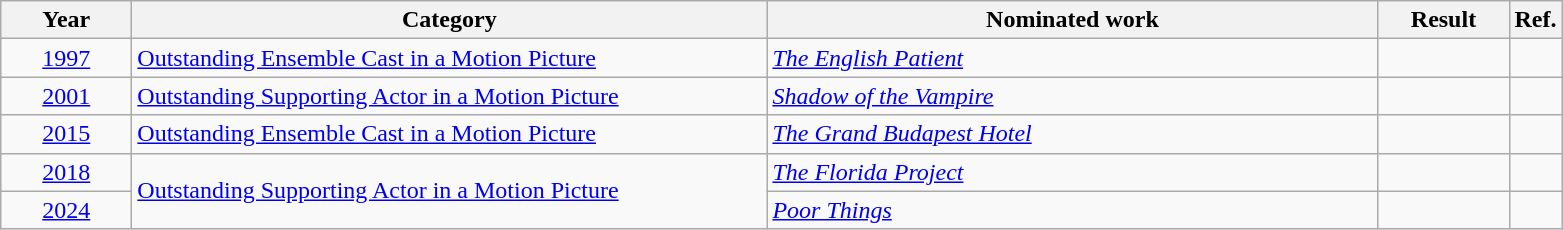<table class=wikitable>
<tr>
<th scope="col" style="width:5em;">Year</th>
<th scope="col" style="width:26em;">Category</th>
<th scope="col" style="width:25em;">Nominated work</th>
<th scope="col" style="width:5em;">Result</th>
<th>Ref.</th>
</tr>
<tr>
<td style="text-align:center;"><a href='#'>1997</a></td>
<td><a href='#'>Outstanding Ensemble Cast in a Motion Picture</a></td>
<td><em><a href='#'>The English Patient</a></em></td>
<td></td>
<td></td>
</tr>
<tr>
<td style="text-align:center;"><a href='#'>2001</a></td>
<td><a href='#'>Outstanding Supporting Actor in a Motion Picture</a></td>
<td><em><a href='#'>Shadow of the Vampire</a></em></td>
<td></td>
<td></td>
</tr>
<tr>
<td style="text-align:center;"><a href='#'>2015</a></td>
<td><a href='#'>Outstanding Ensemble Cast in a Motion Picture</a></td>
<td><em><a href='#'>The Grand Budapest Hotel</a></em></td>
<td></td>
<td></td>
</tr>
<tr>
<td style="text-align:center;"><a href='#'>2018</a></td>
<td rowspan=2><a href='#'>Outstanding Supporting Actor in a Motion Picture</a></td>
<td><em><a href='#'>The Florida Project</a></em></td>
<td></td>
<td></td>
</tr>
<tr>
<td style="text-align:center;"><a href='#'>2024</a></td>
<td><a href='#'><em>Poor Things</em></a></td>
<td></td>
<td></td>
</tr>
</table>
